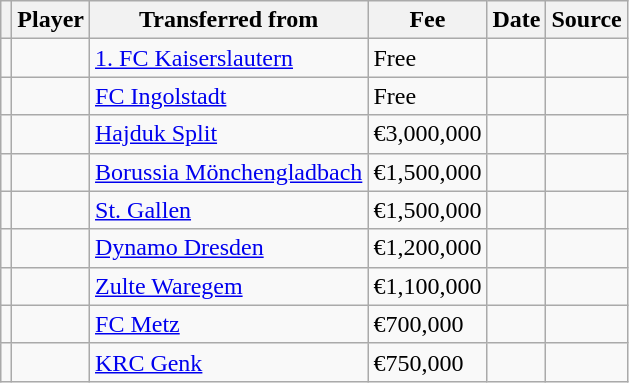<table class="wikitable plainrowheaders sortable">
<tr>
<th></th>
<th scope="col">Player</th>
<th>Transferred from</th>
<th style="width: 65px;">Fee</th>
<th scope="col">Date</th>
<th scope="col">Source</th>
</tr>
<tr>
<td align=center></td>
<td></td>
<td> <a href='#'>1. FC Kaiserslautern</a></td>
<td>Free</td>
<td></td>
<td></td>
</tr>
<tr>
<td align=center></td>
<td></td>
<td> <a href='#'>FC Ingolstadt</a></td>
<td>Free</td>
<td></td>
<td></td>
</tr>
<tr>
<td align=center></td>
<td></td>
<td> <a href='#'>Hajduk Split</a></td>
<td>€3,000,000</td>
<td></td>
<td></td>
</tr>
<tr>
<td align=center></td>
<td></td>
<td> <a href='#'>Borussia Mönchengladbach</a></td>
<td>€1,500,000</td>
<td></td>
<td></td>
</tr>
<tr>
<td align=center></td>
<td></td>
<td> <a href='#'>St. Gallen</a></td>
<td>€1,500,000</td>
<td></td>
<td></td>
</tr>
<tr>
<td align=center></td>
<td></td>
<td> <a href='#'>Dynamo Dresden</a></td>
<td>€1,200,000</td>
<td></td>
<td></td>
</tr>
<tr>
<td align=center></td>
<td></td>
<td> <a href='#'>Zulte Waregem</a></td>
<td>€1,100,000</td>
<td></td>
<td></td>
</tr>
<tr>
<td align=center></td>
<td></td>
<td> <a href='#'>FC Metz</a></td>
<td>€700,000</td>
<td></td>
<td></td>
</tr>
<tr>
<td align=center></td>
<td></td>
<td> <a href='#'>KRC Genk</a></td>
<td>€750,000</td>
<td></td>
<td></td>
</tr>
</table>
